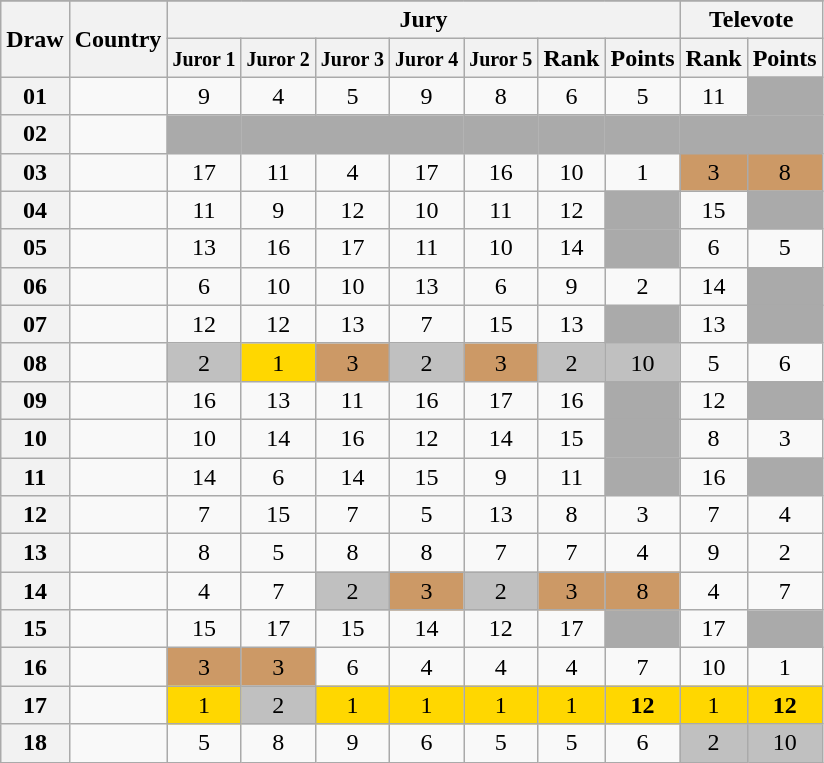<table class="sortable wikitable collapsible plainrowheaders" style="text-align:center;">
<tr>
</tr>
<tr>
<th scope="col" rowspan="2">Draw</th>
<th scope="col" rowspan="2">Country</th>
<th scope="col" colspan="7">Jury</th>
<th scope="col" colspan="2">Televote</th>
</tr>
<tr>
<th scope="col"><small>Juror 1</small></th>
<th scope="col"><small>Juror 2</small></th>
<th scope="col"><small>Juror 3</small></th>
<th scope="col"><small>Juror 4</small></th>
<th scope="col"><small>Juror 5</small></th>
<th scope="col">Rank</th>
<th scope="col">Points</th>
<th scope="col">Rank</th>
<th scope="col">Points</th>
</tr>
<tr>
<th scope="row" style="text-align:center;">01</th>
<td style="text-align:left;"></td>
<td>9</td>
<td>4</td>
<td>5</td>
<td>9</td>
<td>8</td>
<td>6</td>
<td>5</td>
<td>11</td>
<td style="background:#AAAAAA;"></td>
</tr>
<tr class="sortbottom">
<th scope="row" style="text-align:center;">02</th>
<td style="text-align:left;"></td>
<td style="background:#AAAAAA;"></td>
<td style="background:#AAAAAA;"></td>
<td style="background:#AAAAAA;"></td>
<td style="background:#AAAAAA;"></td>
<td style="background:#AAAAAA;"></td>
<td style="background:#AAAAAA;"></td>
<td style="background:#AAAAAA;"></td>
<td style="background:#AAAAAA;"></td>
<td style="background:#AAAAAA;"></td>
</tr>
<tr>
<th scope="row" style="text-align:center;">03</th>
<td style="text-align:left;"></td>
<td>17</td>
<td>11</td>
<td>4</td>
<td>17</td>
<td>16</td>
<td>10</td>
<td>1</td>
<td style="background:#CC9966;">3</td>
<td style="background:#CC9966;">8</td>
</tr>
<tr>
<th scope="row" style="text-align:center;">04</th>
<td style="text-align:left;"></td>
<td>11</td>
<td>9</td>
<td>12</td>
<td>10</td>
<td>11</td>
<td>12</td>
<td style="background:#AAAAAA;"></td>
<td>15</td>
<td style="background:#AAAAAA;"></td>
</tr>
<tr>
<th scope="row" style="text-align:center;">05</th>
<td style="text-align:left;"></td>
<td>13</td>
<td>16</td>
<td>17</td>
<td>11</td>
<td>10</td>
<td>14</td>
<td style="background:#AAAAAA;"></td>
<td>6</td>
<td>5</td>
</tr>
<tr>
<th scope="row" style="text-align:center;">06</th>
<td style="text-align:left;"></td>
<td>6</td>
<td>10</td>
<td>10</td>
<td>13</td>
<td>6</td>
<td>9</td>
<td>2</td>
<td>14</td>
<td style="background:#AAAAAA;"></td>
</tr>
<tr>
<th scope="row" style="text-align:center;">07</th>
<td style="text-align:left;"></td>
<td>12</td>
<td>12</td>
<td>13</td>
<td>7</td>
<td>15</td>
<td>13</td>
<td style="background:#AAAAAA;"></td>
<td>13</td>
<td style="background:#AAAAAA;"></td>
</tr>
<tr>
<th scope="row" style="text-align:center;">08</th>
<td style="text-align:left;"></td>
<td style="background:silver;">2</td>
<td style="background:gold;">1</td>
<td style="background:#CC9966;">3</td>
<td style="background:silver;">2</td>
<td style="background:#CC9966;">3</td>
<td style="background:silver;">2</td>
<td style="background:silver;">10</td>
<td>5</td>
<td>6</td>
</tr>
<tr>
<th scope="row" style="text-align:center;">09</th>
<td style="text-align:left;"></td>
<td>16</td>
<td>13</td>
<td>11</td>
<td>16</td>
<td>17</td>
<td>16</td>
<td style="background:#AAAAAA;"></td>
<td>12</td>
<td style="background:#AAAAAA;"></td>
</tr>
<tr>
<th scope="row" style="text-align:center;">10</th>
<td style="text-align:left;"></td>
<td>10</td>
<td>14</td>
<td>16</td>
<td>12</td>
<td>14</td>
<td>15</td>
<td style="background:#AAAAAA;"></td>
<td>8</td>
<td>3</td>
</tr>
<tr>
<th scope="row" style="text-align:center;">11</th>
<td style="text-align:left;"></td>
<td>14</td>
<td>6</td>
<td>14</td>
<td>15</td>
<td>9</td>
<td>11</td>
<td style="background:#AAAAAA;"></td>
<td>16</td>
<td style="background:#AAAAAA;"></td>
</tr>
<tr>
<th scope="row" style="text-align:center;">12</th>
<td style="text-align:left;"></td>
<td>7</td>
<td>15</td>
<td>7</td>
<td>5</td>
<td>13</td>
<td>8</td>
<td>3</td>
<td>7</td>
<td>4</td>
</tr>
<tr>
<th scope="row" style="text-align:center;">13</th>
<td style="text-align:left;"></td>
<td>8</td>
<td>5</td>
<td>8</td>
<td>8</td>
<td>7</td>
<td>7</td>
<td>4</td>
<td>9</td>
<td>2</td>
</tr>
<tr>
<th scope="row" style="text-align:center;">14</th>
<td style="text-align:left;"></td>
<td>4</td>
<td>7</td>
<td style="background:silver;">2</td>
<td style="background:#CC9966;">3</td>
<td style="background:silver;">2</td>
<td style="background:#CC9966;">3</td>
<td style="background:#CC9966;">8</td>
<td>4</td>
<td>7</td>
</tr>
<tr>
<th scope="row" style="text-align:center;">15</th>
<td style="text-align:left;"></td>
<td>15</td>
<td>17</td>
<td>15</td>
<td>14</td>
<td>12</td>
<td>17</td>
<td style="background:#AAAAAA;"></td>
<td>17</td>
<td style="background:#AAAAAA;"></td>
</tr>
<tr>
<th scope="row" style="text-align:center;">16</th>
<td style="text-align:left;"></td>
<td style="background:#CC9966;">3</td>
<td style="background:#CC9966;">3</td>
<td>6</td>
<td>4</td>
<td>4</td>
<td>4</td>
<td>7</td>
<td>10</td>
<td>1</td>
</tr>
<tr>
<th scope="row" style="text-align:center;">17</th>
<td style="text-align:left;"></td>
<td style="background:gold;">1</td>
<td style="background:silver;">2</td>
<td style="background:gold;">1</td>
<td style="background:gold;">1</td>
<td style="background:gold;">1</td>
<td style="background:gold;">1</td>
<td style="background:gold;"><strong>12</strong></td>
<td style="background:gold;">1</td>
<td style="background:gold;"><strong>12</strong></td>
</tr>
<tr>
<th scope="row" style="text-align:center;">18</th>
<td style="text-align:left;"></td>
<td>5</td>
<td>8</td>
<td>9</td>
<td>6</td>
<td>5</td>
<td>5</td>
<td>6</td>
<td style="background:silver;">2</td>
<td style="background:silver;">10</td>
</tr>
</table>
